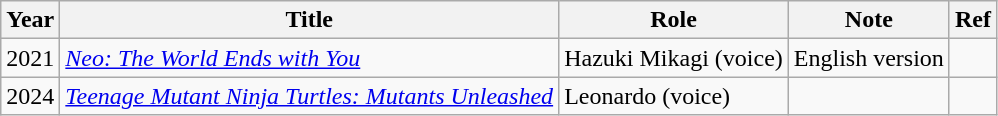<table class ="wikitable unsortable">
<tr>
<th>Year</th>
<th>Title</th>
<th>Role</th>
<th>Note</th>
<th>Ref</th>
</tr>
<tr>
<td>2021</td>
<td><em><a href='#'>Neo: The World Ends with You</a></em></td>
<td>Hazuki Mikagi (voice)</td>
<td>English version</td>
<td></td>
</tr>
<tr>
<td>2024</td>
<td><em><a href='#'>Teenage Mutant Ninja Turtles: Mutants Unleashed</a></em></td>
<td>Leonardo (voice)</td>
<td></td>
<td></td>
</tr>
</table>
